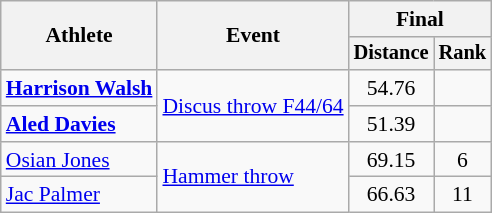<table class="wikitable" style="font-size:90%; text-align:center">
<tr>
<th rowspan=2>Athlete</th>
<th rowspan=2>Event</th>
<th colspan=2>Final</th>
</tr>
<tr style="font-size:95%">
<th>Distance</th>
<th>Rank</th>
</tr>
<tr>
<td align=left><strong><a href='#'>Harrison Walsh</a></strong></td>
<td align=left rowspan=2><a href='#'>Discus throw F44/64</a></td>
<td>54.76</td>
<td></td>
</tr>
<tr>
<td align=left><strong><a href='#'>Aled Davies</a></strong></td>
<td>51.39</td>
<td></td>
</tr>
<tr>
<td align=left><a href='#'>Osian Jones</a></td>
<td align=left rowspan=2><a href='#'>Hammer throw</a></td>
<td>69.15</td>
<td>6</td>
</tr>
<tr>
<td align=left><a href='#'>Jac Palmer</a></td>
<td>66.63</td>
<td>11</td>
</tr>
</table>
